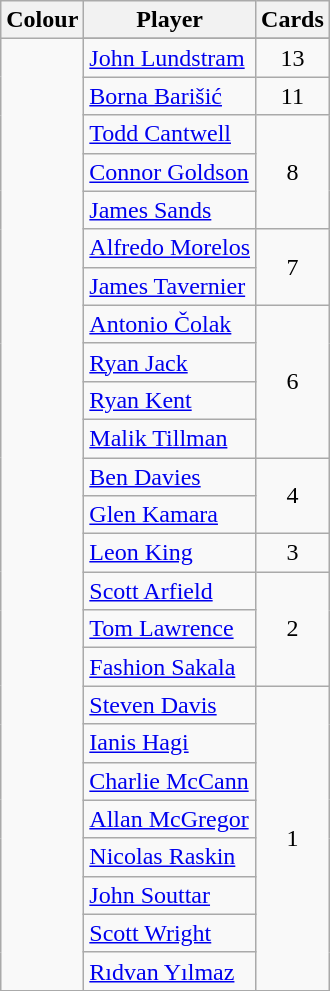<table class="wikitable" style="text-align:center">
<tr>
<th>Colour</th>
<th>Player</th>
<th>Cards</th>
</tr>
<tr>
<td rowspan="26"></td>
</tr>
<tr>
<td align="left"><a href='#'>John Lundstram</a></td>
<td rowspan="1">13</td>
</tr>
<tr>
<td align="left"><a href='#'>Borna Barišić</a></td>
<td rowspan="1">11</td>
</tr>
<tr>
<td align="left"><a href='#'>Todd Cantwell</a></td>
<td rowspan="3">8</td>
</tr>
<tr>
<td align="left"><a href='#'>Connor Goldson</a></td>
</tr>
<tr>
<td align="left"><a href='#'>James Sands</a></td>
</tr>
<tr>
<td align="left"><a href='#'>Alfredo Morelos</a></td>
<td rowspan="2">7</td>
</tr>
<tr>
<td align="left"><a href='#'>James Tavernier</a></td>
</tr>
<tr>
<td align="left"><a href='#'>Antonio Čolak</a></td>
<td rowspan="4">6</td>
</tr>
<tr>
<td align="left"><a href='#'>Ryan Jack</a></td>
</tr>
<tr>
<td align="left"><a href='#'>Ryan Kent</a></td>
</tr>
<tr>
<td align="left"><a href='#'>Malik Tillman</a></td>
</tr>
<tr>
<td align="left"><a href='#'>Ben Davies</a></td>
<td rowspan="2">4</td>
</tr>
<tr>
<td align="left"><a href='#'>Glen Kamara</a></td>
</tr>
<tr>
<td align="left"><a href='#'>Leon King</a></td>
<td rowspan="1">3</td>
</tr>
<tr>
<td align="left"><a href='#'>Scott Arfield</a></td>
<td rowspan="3">2</td>
</tr>
<tr>
<td align="left"><a href='#'>Tom Lawrence</a></td>
</tr>
<tr>
<td align="left"><a href='#'>Fashion Sakala</a></td>
</tr>
<tr>
<td align="left"><a href='#'>Steven Davis</a></td>
<td rowspan="8">1</td>
</tr>
<tr>
<td align="left"><a href='#'>Ianis Hagi</a></td>
</tr>
<tr>
<td align="left"><a href='#'>Charlie McCann</a></td>
</tr>
<tr>
<td align="left"><a href='#'>Allan McGregor</a></td>
</tr>
<tr>
<td align="left"><a href='#'>Nicolas Raskin</a></td>
</tr>
<tr>
<td align="left"><a href='#'>John Souttar</a></td>
</tr>
<tr>
<td align="left"><a href='#'>Scott Wright</a></td>
</tr>
<tr>
<td align="left"><a href='#'>Rıdvan Yılmaz</a></td>
</tr>
</table>
